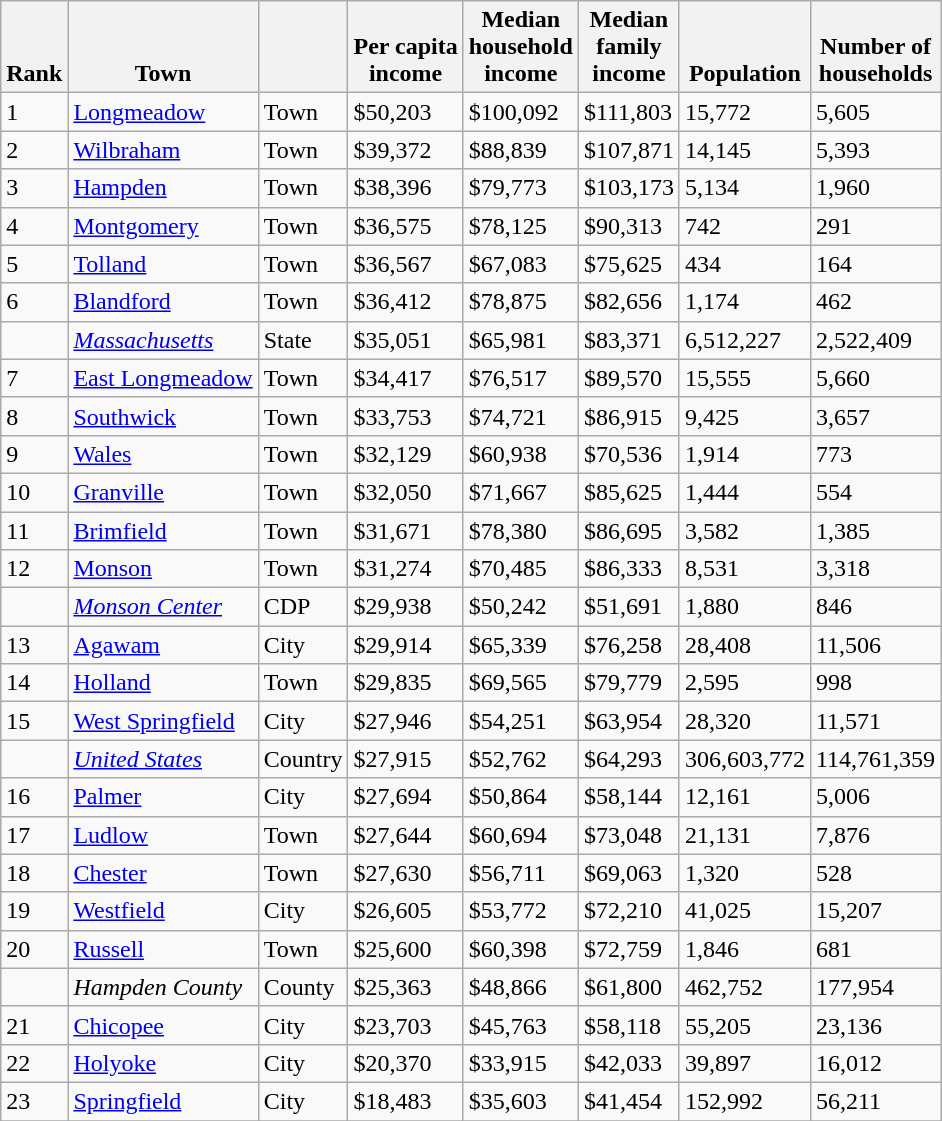<table class="wikitable sortable">
<tr valign=bottom>
<th>Rank</th>
<th>Town</th>
<th></th>
<th>Per capita<br>income</th>
<th>Median<br>household<br>income</th>
<th>Median<br>family<br>income</th>
<th>Population</th>
<th>Number of<br>households</th>
</tr>
<tr>
<td>1</td>
<td><a href='#'>Longmeadow</a></td>
<td>Town</td>
<td>$50,203</td>
<td>$100,092</td>
<td>$111,803</td>
<td>15,772</td>
<td>5,605</td>
</tr>
<tr>
<td>2</td>
<td><a href='#'>Wilbraham</a></td>
<td>Town</td>
<td>$39,372</td>
<td>$88,839</td>
<td>$107,871</td>
<td>14,145</td>
<td>5,393</td>
</tr>
<tr>
<td>3</td>
<td><a href='#'>Hampden</a></td>
<td>Town</td>
<td>$38,396</td>
<td>$79,773</td>
<td>$103,173</td>
<td>5,134</td>
<td>1,960</td>
</tr>
<tr>
<td>4</td>
<td><a href='#'>Montgomery</a></td>
<td>Town</td>
<td>$36,575</td>
<td>$78,125</td>
<td>$90,313</td>
<td>742</td>
<td>291</td>
</tr>
<tr>
<td>5</td>
<td><a href='#'>Tolland</a></td>
<td>Town</td>
<td>$36,567</td>
<td>$67,083</td>
<td>$75,625</td>
<td>434</td>
<td>164</td>
</tr>
<tr>
<td>6</td>
<td><a href='#'>Blandford</a></td>
<td>Town</td>
<td>$36,412</td>
<td>$78,875</td>
<td>$82,656</td>
<td>1,174</td>
<td>462</td>
</tr>
<tr>
<td></td>
<td><em><a href='#'>Massachusetts</a></em></td>
<td>State</td>
<td>$35,051</td>
<td>$65,981</td>
<td>$83,371</td>
<td>6,512,227</td>
<td>2,522,409</td>
</tr>
<tr>
<td>7</td>
<td><a href='#'>East Longmeadow</a></td>
<td>Town</td>
<td>$34,417</td>
<td>$76,517</td>
<td>$89,570</td>
<td>15,555</td>
<td>5,660</td>
</tr>
<tr>
<td>8</td>
<td><a href='#'>Southwick</a></td>
<td>Town</td>
<td>$33,753</td>
<td>$74,721</td>
<td>$86,915</td>
<td>9,425</td>
<td>3,657</td>
</tr>
<tr>
<td>9</td>
<td><a href='#'>Wales</a></td>
<td>Town</td>
<td>$32,129</td>
<td>$60,938</td>
<td>$70,536</td>
<td>1,914</td>
<td>773</td>
</tr>
<tr>
<td>10</td>
<td><a href='#'>Granville</a></td>
<td>Town</td>
<td>$32,050</td>
<td>$71,667</td>
<td>$85,625</td>
<td>1,444</td>
<td>554</td>
</tr>
<tr>
<td>11</td>
<td><a href='#'>Brimfield</a></td>
<td>Town</td>
<td>$31,671</td>
<td>$78,380</td>
<td>$86,695</td>
<td>3,582</td>
<td>1,385</td>
</tr>
<tr>
<td>12</td>
<td><a href='#'>Monson</a></td>
<td>Town</td>
<td>$31,274</td>
<td>$70,485</td>
<td>$86,333</td>
<td>8,531</td>
<td>3,318</td>
</tr>
<tr>
<td></td>
<td><em><a href='#'>Monson Center</a></em></td>
<td>CDP</td>
<td>$29,938</td>
<td>$50,242</td>
<td>$51,691</td>
<td>1,880</td>
<td>846</td>
</tr>
<tr>
<td>13</td>
<td><a href='#'>Agawam</a></td>
<td>City</td>
<td>$29,914</td>
<td>$65,339</td>
<td>$76,258</td>
<td>28,408</td>
<td>11,506</td>
</tr>
<tr>
<td>14</td>
<td><a href='#'>Holland</a></td>
<td>Town</td>
<td>$29,835</td>
<td>$69,565</td>
<td>$79,779</td>
<td>2,595</td>
<td>998</td>
</tr>
<tr>
<td>15</td>
<td><a href='#'>West Springfield</a></td>
<td>City</td>
<td>$27,946</td>
<td>$54,251</td>
<td>$63,954</td>
<td>28,320</td>
<td>11,571</td>
</tr>
<tr>
<td></td>
<td><em><a href='#'>United States</a></em></td>
<td>Country</td>
<td>$27,915</td>
<td>$52,762</td>
<td>$64,293</td>
<td>306,603,772</td>
<td>114,761,359</td>
</tr>
<tr>
<td>16</td>
<td><a href='#'>Palmer</a></td>
<td>City</td>
<td>$27,694</td>
<td>$50,864</td>
<td>$58,144</td>
<td>12,161</td>
<td>5,006</td>
</tr>
<tr>
<td>17</td>
<td><a href='#'>Ludlow</a></td>
<td>Town</td>
<td>$27,644</td>
<td>$60,694</td>
<td>$73,048</td>
<td>21,131</td>
<td>7,876</td>
</tr>
<tr>
<td>18</td>
<td><a href='#'>Chester</a></td>
<td>Town</td>
<td>$27,630</td>
<td>$56,711</td>
<td>$69,063</td>
<td>1,320</td>
<td>528</td>
</tr>
<tr>
<td>19</td>
<td><a href='#'>Westfield</a></td>
<td>City</td>
<td>$26,605</td>
<td>$53,772</td>
<td>$72,210</td>
<td>41,025</td>
<td>15,207</td>
</tr>
<tr>
<td>20</td>
<td><a href='#'>Russell</a></td>
<td>Town</td>
<td>$25,600</td>
<td>$60,398</td>
<td>$72,759</td>
<td>1,846</td>
<td>681</td>
</tr>
<tr>
<td></td>
<td><em>Hampden County</em></td>
<td>County</td>
<td>$25,363</td>
<td>$48,866</td>
<td>$61,800</td>
<td>462,752</td>
<td>177,954</td>
</tr>
<tr>
<td>21</td>
<td><a href='#'>Chicopee</a></td>
<td>City</td>
<td>$23,703</td>
<td>$45,763</td>
<td>$58,118</td>
<td>55,205</td>
<td>23,136</td>
</tr>
<tr>
<td>22</td>
<td><a href='#'>Holyoke</a></td>
<td>City</td>
<td>$20,370</td>
<td>$33,915</td>
<td>$42,033</td>
<td>39,897</td>
<td>16,012</td>
</tr>
<tr>
<td>23</td>
<td><a href='#'>Springfield</a></td>
<td>City</td>
<td>$18,483</td>
<td>$35,603</td>
<td>$41,454</td>
<td>152,992</td>
<td>56,211</td>
</tr>
<tr>
</tr>
</table>
